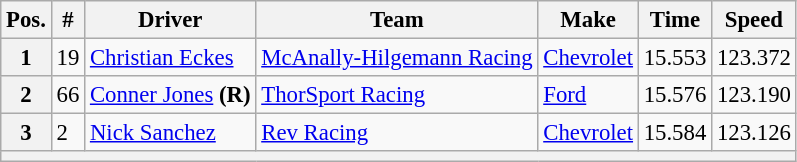<table class="wikitable" style="font-size:95%">
<tr>
<th>Pos.</th>
<th>#</th>
<th>Driver</th>
<th>Team</th>
<th>Make</th>
<th>Time</th>
<th>Speed</th>
</tr>
<tr>
<th>1</th>
<td>19</td>
<td><a href='#'>Christian Eckes</a></td>
<td><a href='#'>McAnally-Hilgemann Racing</a></td>
<td><a href='#'>Chevrolet</a></td>
<td>15.553</td>
<td>123.372</td>
</tr>
<tr>
<th>2</th>
<td>66</td>
<td><a href='#'>Conner Jones</a> <strong>(R)</strong></td>
<td><a href='#'>ThorSport Racing</a></td>
<td><a href='#'>Ford</a></td>
<td>15.576</td>
<td>123.190</td>
</tr>
<tr>
<th>3</th>
<td>2</td>
<td><a href='#'>Nick Sanchez</a></td>
<td><a href='#'>Rev Racing</a></td>
<td><a href='#'>Chevrolet</a></td>
<td>15.584</td>
<td>123.126</td>
</tr>
<tr>
<th colspan="7"></th>
</tr>
</table>
